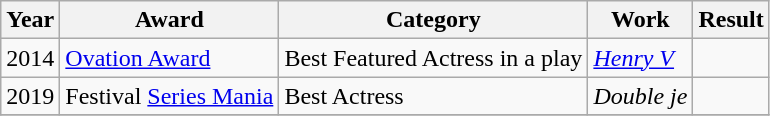<table class="wikitable">
<tr>
<th>Year</th>
<th>Award</th>
<th>Category</th>
<th>Work</th>
<th>Result</th>
</tr>
<tr>
<td>2014</td>
<td><a href='#'>Ovation Award</a></td>
<td>Best Featured Actress in a play</td>
<td><em><a href='#'>Henry V</a></em></td>
<td></td>
</tr>
<tr>
<td>2019</td>
<td>Festival <a href='#'>Series Mania</a></td>
<td>Best Actress</td>
<td><em>Double je</em></td>
<td></td>
</tr>
<tr>
</tr>
</table>
